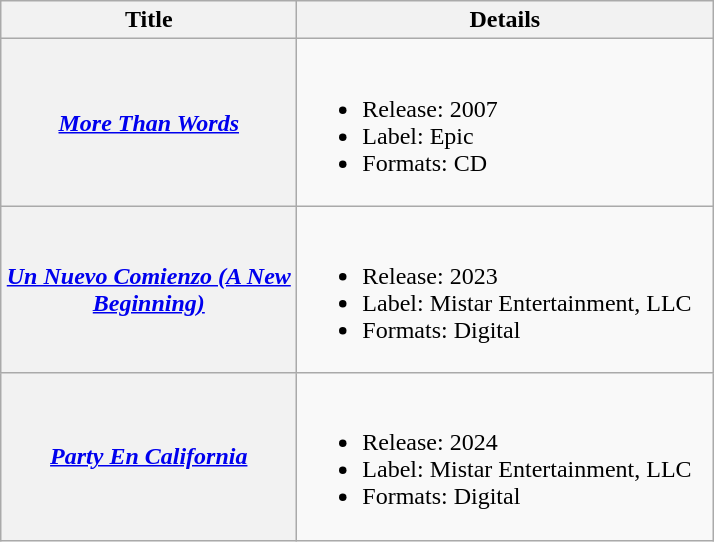<table class="wikitable plainrowheaders" style="text-align:center;">
<tr>
<th rowspan="1" width="190">Title</th>
<th rowspan="1" width="270">Details</th>
</tr>
<tr>
<th scope="row" align="center"><em><a href='#'>More Than Words</a></em></th>
<td style="text-align:left;"><br><ul><li>Release: 2007</li><li>Label: Epic</li><li>Formats: CD</li></ul></td>
</tr>
<tr>
<th scope="row" align="center"><em><a href='#'>Un Nuevo Comienzo (A New Beginning)</a></em></th>
<td style="text-align:left;"><br><ul><li>Release: 2023</li><li>Label: Mistar Entertainment, LLC</li><li>Formats: Digital</li></ul></td>
</tr>
<tr>
<th scope="row" align="center"><em><a href='#'>Party En California</a></em></th>
<td style="text-align:left;"><br><ul><li>Release: 2024</li><li>Label: Mistar Entertainment, LLC</li><li>Formats: Digital</li></ul></td>
</tr>
</table>
